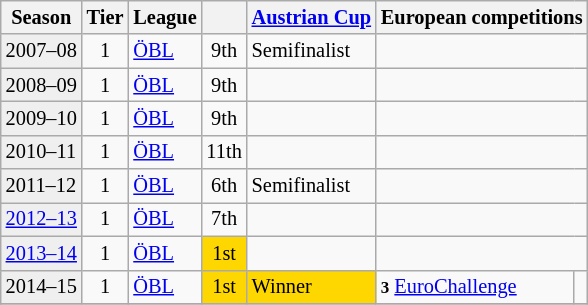<table class="wikitable" style="font-size:85%">
<tr>
<th>Season</th>
<th>Tier</th>
<th>League</th>
<th></th>
<th><a href='#'>Austrian Cup</a></th>
<th colspan=2>European competitions</th>
</tr>
<tr>
<td style="background:#efefef;">2007–08</td>
<td align="center">1</td>
<td><a href='#'>ÖBL</a></td>
<td style="background:"  align="center">9th</td>
<td>Semifinalist</td>
<td colspan=2></td>
</tr>
<tr>
<td style="background:#efefef;">2008–09</td>
<td align="center">1</td>
<td><a href='#'>ÖBL</a></td>
<td style="background:"  align="center">9th</td>
<td></td>
<td colspan=2></td>
</tr>
<tr>
<td style="background:#efefef;">2009–10</td>
<td align="center">1</td>
<td><a href='#'>ÖBL</a></td>
<td style="background:"  align="center">9th</td>
<td></td>
<td colspan=2></td>
</tr>
<tr>
<td style="background:#efefef;">2010–11</td>
<td align="center">1</td>
<td><a href='#'>ÖBL</a></td>
<td style="background:"  align="center">11th</td>
<td></td>
<td colspan=2></td>
</tr>
<tr>
<td style="background:#efefef;">2011–12</td>
<td align="center">1</td>
<td><a href='#'>ÖBL</a></td>
<td style="background:"  align="center">6th</td>
<td>Semifinalist</td>
<td colspan=2></td>
</tr>
<tr>
<td style="background:#efefef;"><a href='#'>2012–13</a></td>
<td align="center">1</td>
<td><a href='#'>ÖBL</a></td>
<td style="background:"  align="center">7th</td>
<td></td>
<td colspan=2></td>
</tr>
<tr>
<td style="background:#efefef;"><a href='#'>2013–14</a></td>
<td align="center">1</td>
<td><a href='#'>ÖBL</a></td>
<td style="background:gold"  align="center">1st</td>
<td></td>
<td colspan=2></td>
</tr>
<tr>
<td style="background:#efefef;">2014–15</td>
<td align="center">1</td>
<td><a href='#'>ÖBL</a></td>
<td style="background:gold;"  align="center">1st</td>
<td bgcolor=gold>Winner</td>
<td><small><strong>3</strong></small> <a href='#'>EuroChallenge</a></td>
<td></td>
</tr>
<tr>
</tr>
</table>
